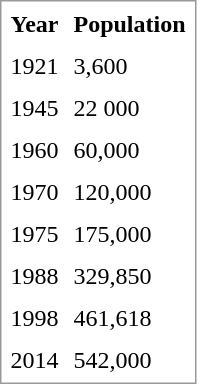<table border="0" style="border: 1px solid #999; background-color:#FFFFFF"; cellpadding=4;>
<tr ----bgcolor="#CCCCCC">
<td><strong>Year</strong></td>
<td><strong>Population</strong></td>
</tr>
<tr --->
<td>1921</td>
<td>3,600</td>
</tr>
<tr ----bgcolor="#EFEFEF">
<td>1945</td>
<td>22 000</td>
</tr>
<tr ---->
<td>1960</td>
<td>60,000</td>
</tr>
<tr ----bgcolor="#EFEFEF">
<td>1970</td>
<td>120,000</td>
</tr>
<tr ---->
<td>1975</td>
<td>175,000</td>
</tr>
<tr ----bgcolor="#EFEFEF">
<td>1988</td>
<td>329,850</td>
</tr>
<tr ---->
<td>1998</td>
<td>461,618</td>
</tr>
<tr ----bgcolor="#EFEFEF">
<td>2014</td>
<td>542,000</td>
</tr>
</table>
